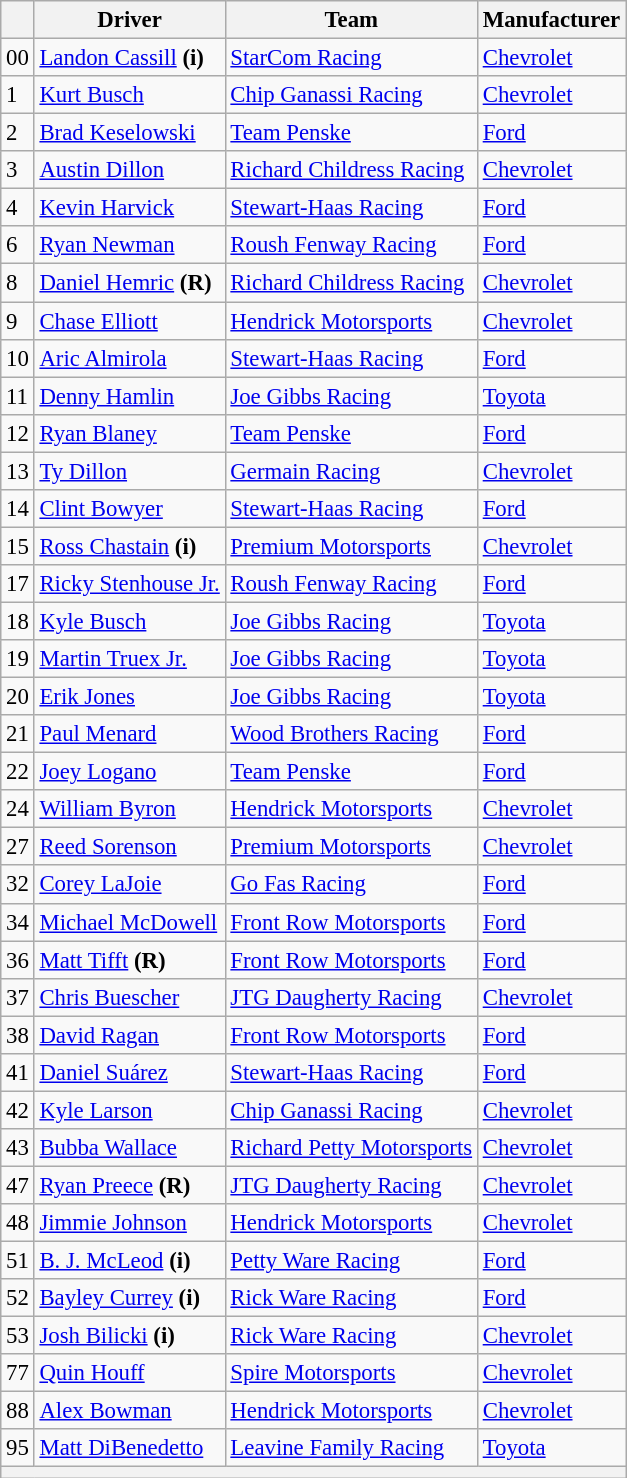<table class="wikitable" style="font-size:95%">
<tr>
<th></th>
<th>Driver</th>
<th>Team</th>
<th>Manufacturer</th>
</tr>
<tr>
<td>00</td>
<td><a href='#'>Landon Cassill</a> <strong>(i)</strong></td>
<td><a href='#'>StarCom Racing</a></td>
<td><a href='#'>Chevrolet</a></td>
</tr>
<tr>
<td>1</td>
<td><a href='#'>Kurt Busch</a></td>
<td><a href='#'>Chip Ganassi Racing</a></td>
<td><a href='#'>Chevrolet</a></td>
</tr>
<tr>
<td>2</td>
<td><a href='#'>Brad Keselowski</a></td>
<td><a href='#'>Team Penske</a></td>
<td><a href='#'>Ford</a></td>
</tr>
<tr>
<td>3</td>
<td><a href='#'>Austin Dillon</a></td>
<td><a href='#'>Richard Childress Racing</a></td>
<td><a href='#'>Chevrolet</a></td>
</tr>
<tr>
<td>4</td>
<td><a href='#'>Kevin Harvick</a></td>
<td><a href='#'>Stewart-Haas Racing</a></td>
<td><a href='#'>Ford</a></td>
</tr>
<tr>
<td>6</td>
<td><a href='#'>Ryan Newman</a></td>
<td><a href='#'>Roush Fenway Racing</a></td>
<td><a href='#'>Ford</a></td>
</tr>
<tr>
<td>8</td>
<td><a href='#'>Daniel Hemric</a> <strong>(R)</strong></td>
<td><a href='#'>Richard Childress Racing</a></td>
<td><a href='#'>Chevrolet</a></td>
</tr>
<tr>
<td>9</td>
<td><a href='#'>Chase Elliott</a></td>
<td><a href='#'>Hendrick Motorsports</a></td>
<td><a href='#'>Chevrolet</a></td>
</tr>
<tr>
<td>10</td>
<td><a href='#'>Aric Almirola</a></td>
<td><a href='#'>Stewart-Haas Racing</a></td>
<td><a href='#'>Ford</a></td>
</tr>
<tr>
<td>11</td>
<td><a href='#'>Denny Hamlin</a></td>
<td><a href='#'>Joe Gibbs Racing</a></td>
<td><a href='#'>Toyota</a></td>
</tr>
<tr>
<td>12</td>
<td><a href='#'>Ryan Blaney</a></td>
<td><a href='#'>Team Penske</a></td>
<td><a href='#'>Ford</a></td>
</tr>
<tr>
<td>13</td>
<td><a href='#'>Ty Dillon</a></td>
<td><a href='#'>Germain Racing</a></td>
<td><a href='#'>Chevrolet</a></td>
</tr>
<tr>
<td>14</td>
<td><a href='#'>Clint Bowyer</a></td>
<td><a href='#'>Stewart-Haas Racing</a></td>
<td><a href='#'>Ford</a></td>
</tr>
<tr>
<td>15</td>
<td><a href='#'>Ross Chastain</a> <strong>(i)</strong></td>
<td><a href='#'>Premium Motorsports</a></td>
<td><a href='#'>Chevrolet</a></td>
</tr>
<tr>
<td>17</td>
<td><a href='#'>Ricky Stenhouse Jr.</a></td>
<td><a href='#'>Roush Fenway Racing</a></td>
<td><a href='#'>Ford</a></td>
</tr>
<tr>
<td>18</td>
<td><a href='#'>Kyle Busch</a></td>
<td><a href='#'>Joe Gibbs Racing</a></td>
<td><a href='#'>Toyota</a></td>
</tr>
<tr>
<td>19</td>
<td><a href='#'>Martin Truex Jr.</a></td>
<td><a href='#'>Joe Gibbs Racing</a></td>
<td><a href='#'>Toyota</a></td>
</tr>
<tr>
<td>20</td>
<td><a href='#'>Erik Jones</a></td>
<td><a href='#'>Joe Gibbs Racing</a></td>
<td><a href='#'>Toyota</a></td>
</tr>
<tr>
<td>21</td>
<td><a href='#'>Paul Menard</a></td>
<td><a href='#'>Wood Brothers Racing</a></td>
<td><a href='#'>Ford</a></td>
</tr>
<tr>
<td>22</td>
<td><a href='#'>Joey Logano</a></td>
<td><a href='#'>Team Penske</a></td>
<td><a href='#'>Ford</a></td>
</tr>
<tr>
<td>24</td>
<td><a href='#'>William Byron</a></td>
<td><a href='#'>Hendrick Motorsports</a></td>
<td><a href='#'>Chevrolet</a></td>
</tr>
<tr>
<td>27</td>
<td><a href='#'>Reed Sorenson</a></td>
<td><a href='#'>Premium Motorsports</a></td>
<td><a href='#'>Chevrolet</a></td>
</tr>
<tr>
<td>32</td>
<td><a href='#'>Corey LaJoie</a></td>
<td><a href='#'>Go Fas Racing</a></td>
<td><a href='#'>Ford</a></td>
</tr>
<tr>
<td>34</td>
<td><a href='#'>Michael McDowell</a></td>
<td><a href='#'>Front Row Motorsports</a></td>
<td><a href='#'>Ford</a></td>
</tr>
<tr>
<td>36</td>
<td><a href='#'>Matt Tifft</a> <strong>(R)</strong></td>
<td><a href='#'>Front Row Motorsports</a></td>
<td><a href='#'>Ford</a></td>
</tr>
<tr>
<td>37</td>
<td><a href='#'>Chris Buescher</a></td>
<td><a href='#'>JTG Daugherty Racing</a></td>
<td><a href='#'>Chevrolet</a></td>
</tr>
<tr>
<td>38</td>
<td><a href='#'>David Ragan</a></td>
<td><a href='#'>Front Row Motorsports</a></td>
<td><a href='#'>Ford</a></td>
</tr>
<tr>
<td>41</td>
<td><a href='#'>Daniel Suárez</a></td>
<td><a href='#'>Stewart-Haas Racing</a></td>
<td><a href='#'>Ford</a></td>
</tr>
<tr>
<td>42</td>
<td><a href='#'>Kyle Larson</a></td>
<td><a href='#'>Chip Ganassi Racing</a></td>
<td><a href='#'>Chevrolet</a></td>
</tr>
<tr>
<td>43</td>
<td><a href='#'>Bubba Wallace</a></td>
<td><a href='#'>Richard Petty Motorsports</a></td>
<td><a href='#'>Chevrolet</a></td>
</tr>
<tr>
<td>47</td>
<td><a href='#'>Ryan Preece</a> <strong>(R)</strong></td>
<td><a href='#'>JTG Daugherty Racing</a></td>
<td><a href='#'>Chevrolet</a></td>
</tr>
<tr>
<td>48</td>
<td><a href='#'>Jimmie Johnson</a></td>
<td><a href='#'>Hendrick Motorsports</a></td>
<td><a href='#'>Chevrolet</a></td>
</tr>
<tr>
<td>51</td>
<td><a href='#'>B. J. McLeod</a> <strong>(i)</strong></td>
<td><a href='#'>Petty Ware Racing</a></td>
<td><a href='#'>Ford</a></td>
</tr>
<tr>
<td>52</td>
<td><a href='#'>Bayley Currey</a> <strong>(i)</strong></td>
<td><a href='#'>Rick Ware Racing</a></td>
<td><a href='#'>Ford</a></td>
</tr>
<tr>
<td>53</td>
<td><a href='#'>Josh Bilicki</a> <strong>(i)</strong></td>
<td><a href='#'>Rick Ware Racing</a></td>
<td><a href='#'>Chevrolet</a></td>
</tr>
<tr>
<td>77</td>
<td><a href='#'>Quin Houff</a></td>
<td><a href='#'>Spire Motorsports</a></td>
<td><a href='#'>Chevrolet</a></td>
</tr>
<tr>
<td>88</td>
<td><a href='#'>Alex Bowman</a></td>
<td><a href='#'>Hendrick Motorsports</a></td>
<td><a href='#'>Chevrolet</a></td>
</tr>
<tr>
<td>95</td>
<td><a href='#'>Matt DiBenedetto</a></td>
<td><a href='#'>Leavine Family Racing</a></td>
<td><a href='#'>Toyota</a></td>
</tr>
<tr>
<th colspan="4"></th>
</tr>
</table>
